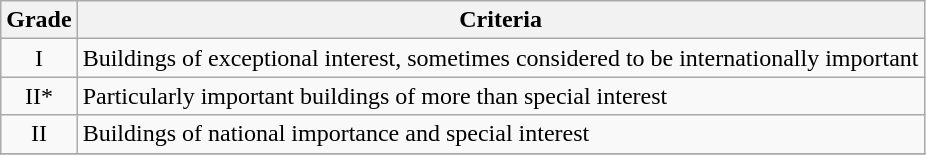<table class="wikitable" border="1">
<tr>
<th>Grade</th>
<th>Criteria</th>
</tr>
<tr>
<td align="center" >I</td>
<td>Buildings of exceptional interest, sometimes considered to be internationally important</td>
</tr>
<tr>
<td align="center" >II*</td>
<td>Particularly important buildings of more than special interest</td>
</tr>
<tr>
<td align="center" >II</td>
<td>Buildings of national importance and special interest</td>
</tr>
<tr>
</tr>
</table>
